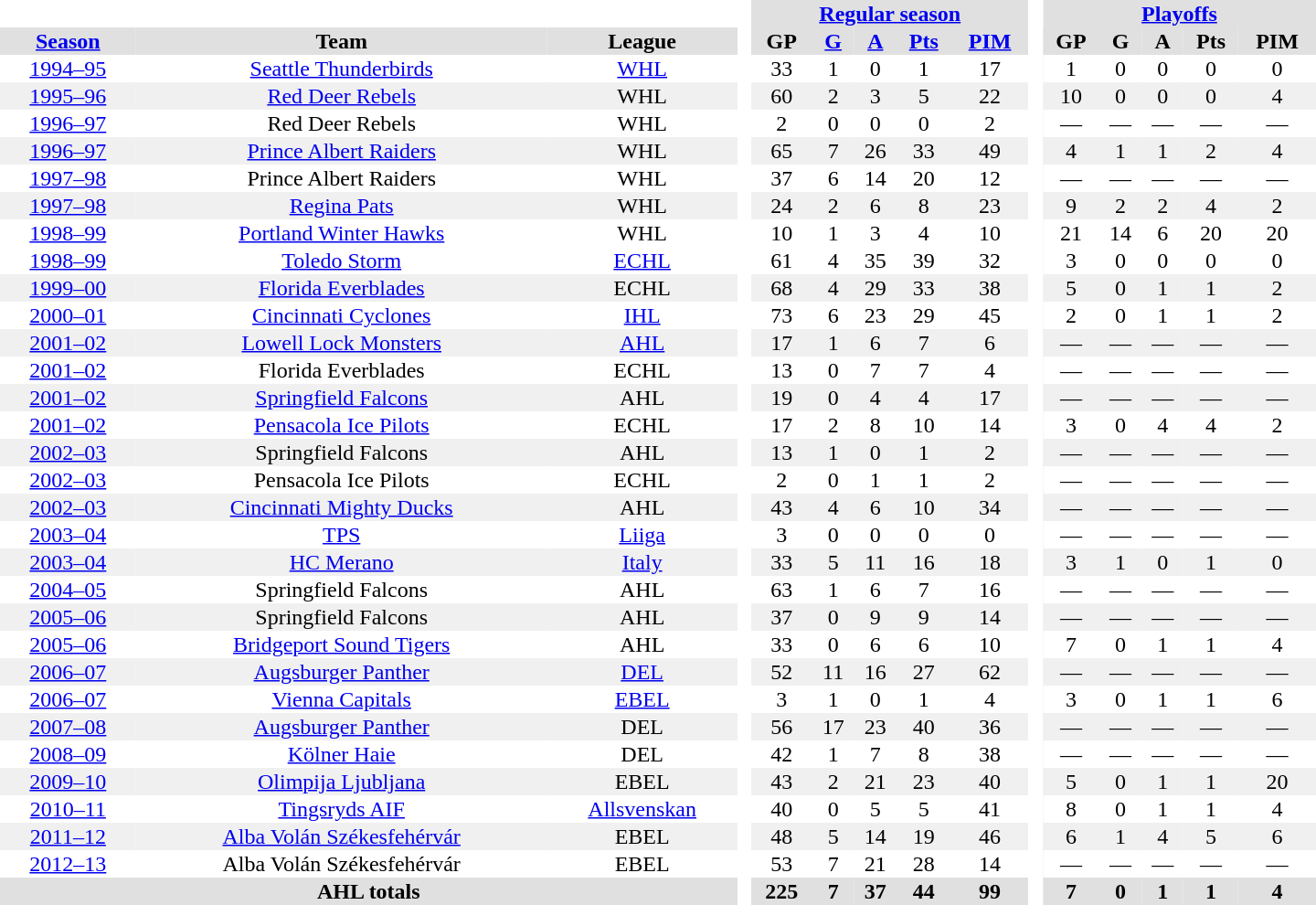<table border="0" cellpadding="1" cellspacing="0" style="text-align:center; width:60em">
<tr bgcolor="#e0e0e0">
<th colspan="3" bgcolor="#ffffff"> </th>
<th rowspan="99" bgcolor="#ffffff"> </th>
<th colspan="5"><a href='#'>Regular season</a></th>
<th rowspan="99" bgcolor="#ffffff"> </th>
<th colspan="5"><a href='#'>Playoffs</a></th>
</tr>
<tr bgcolor="#e0e0e0">
<th><a href='#'>Season</a></th>
<th>Team</th>
<th>League</th>
<th>GP</th>
<th><a href='#'>G</a></th>
<th><a href='#'>A</a></th>
<th><a href='#'>Pts</a></th>
<th><a href='#'>PIM</a></th>
<th>GP</th>
<th>G</th>
<th>A</th>
<th>Pts</th>
<th>PIM</th>
</tr>
<tr>
<td><a href='#'>1994–95</a></td>
<td><a href='#'>Seattle Thunderbirds</a></td>
<td><a href='#'>WHL</a></td>
<td>33</td>
<td>1</td>
<td>0</td>
<td>1</td>
<td>17</td>
<td>1</td>
<td>0</td>
<td>0</td>
<td>0</td>
<td>0</td>
</tr>
<tr bgcolor="#f0f0f0">
<td><a href='#'>1995–96</a></td>
<td><a href='#'>Red Deer Rebels</a></td>
<td>WHL</td>
<td>60</td>
<td>2</td>
<td>3</td>
<td>5</td>
<td>22</td>
<td>10</td>
<td>0</td>
<td>0</td>
<td>0</td>
<td>4</td>
</tr>
<tr>
<td><a href='#'>1996–97</a></td>
<td>Red Deer Rebels</td>
<td>WHL</td>
<td>2</td>
<td>0</td>
<td>0</td>
<td>0</td>
<td>2</td>
<td>—</td>
<td>—</td>
<td>—</td>
<td>—</td>
<td>—</td>
</tr>
<tr bgcolor="#f0f0f0">
<td><a href='#'>1996–97</a></td>
<td><a href='#'>Prince Albert Raiders</a></td>
<td>WHL</td>
<td>65</td>
<td>7</td>
<td>26</td>
<td>33</td>
<td>49</td>
<td>4</td>
<td>1</td>
<td>1</td>
<td>2</td>
<td>4</td>
</tr>
<tr>
<td><a href='#'>1997–98</a></td>
<td>Prince Albert Raiders</td>
<td>WHL</td>
<td>37</td>
<td>6</td>
<td>14</td>
<td>20</td>
<td>12</td>
<td>—</td>
<td>—</td>
<td>—</td>
<td>—</td>
<td>—</td>
</tr>
<tr bgcolor="#f0f0f0">
<td><a href='#'>1997–98</a></td>
<td><a href='#'>Regina Pats</a></td>
<td>WHL</td>
<td>24</td>
<td>2</td>
<td>6</td>
<td>8</td>
<td>23</td>
<td>9</td>
<td>2</td>
<td>2</td>
<td>4</td>
<td>2</td>
</tr>
<tr>
<td><a href='#'>1998–99</a></td>
<td><a href='#'>Portland Winter Hawks</a></td>
<td>WHL</td>
<td>10</td>
<td>1</td>
<td>3</td>
<td>4</td>
<td>10</td>
<td>21</td>
<td>14</td>
<td>6</td>
<td>20</td>
<td>20</td>
</tr>
<tr>
<td><a href='#'>1998–99</a></td>
<td><a href='#'>Toledo Storm</a></td>
<td><a href='#'>ECHL</a></td>
<td>61</td>
<td>4</td>
<td>35</td>
<td>39</td>
<td>32</td>
<td>3</td>
<td>0</td>
<td>0</td>
<td>0</td>
<td>0</td>
</tr>
<tr bgcolor="#f0f0f0">
<td><a href='#'>1999–00</a></td>
<td><a href='#'>Florida Everblades</a></td>
<td>ECHL</td>
<td>68</td>
<td>4</td>
<td>29</td>
<td>33</td>
<td>38</td>
<td>5</td>
<td>0</td>
<td>1</td>
<td>1</td>
<td>2</td>
</tr>
<tr>
<td><a href='#'>2000–01</a></td>
<td><a href='#'>Cincinnati Cyclones</a></td>
<td><a href='#'>IHL</a></td>
<td>73</td>
<td>6</td>
<td>23</td>
<td>29</td>
<td>45</td>
<td>2</td>
<td>0</td>
<td>1</td>
<td>1</td>
<td>2</td>
</tr>
<tr bgcolor="#f0f0f0">
<td><a href='#'>2001–02</a></td>
<td><a href='#'>Lowell Lock Monsters</a></td>
<td><a href='#'>AHL</a></td>
<td>17</td>
<td>1</td>
<td>6</td>
<td>7</td>
<td>6</td>
<td>—</td>
<td>—</td>
<td>—</td>
<td>—</td>
<td>—</td>
</tr>
<tr>
<td><a href='#'>2001–02</a></td>
<td>Florida Everblades</td>
<td>ECHL</td>
<td>13</td>
<td>0</td>
<td>7</td>
<td>7</td>
<td>4</td>
<td>—</td>
<td>—</td>
<td>—</td>
<td>—</td>
<td>—</td>
</tr>
<tr bgcolor="#f0f0f0">
<td><a href='#'>2001–02</a></td>
<td><a href='#'>Springfield Falcons</a></td>
<td>AHL</td>
<td>19</td>
<td>0</td>
<td>4</td>
<td>4</td>
<td>17</td>
<td>—</td>
<td>—</td>
<td>—</td>
<td>—</td>
<td>—</td>
</tr>
<tr>
<td><a href='#'>2001–02</a></td>
<td><a href='#'>Pensacola Ice Pilots</a></td>
<td>ECHL</td>
<td>17</td>
<td>2</td>
<td>8</td>
<td>10</td>
<td>14</td>
<td>3</td>
<td>0</td>
<td>4</td>
<td>4</td>
<td>2</td>
</tr>
<tr bgcolor="#f0f0f0">
<td><a href='#'>2002–03</a></td>
<td>Springfield Falcons</td>
<td>AHL</td>
<td>13</td>
<td>1</td>
<td>0</td>
<td>1</td>
<td>2</td>
<td>—</td>
<td>—</td>
<td>—</td>
<td>—</td>
<td>—</td>
</tr>
<tr>
<td><a href='#'>2002–03</a></td>
<td>Pensacola Ice Pilots</td>
<td>ECHL</td>
<td>2</td>
<td>0</td>
<td>1</td>
<td>1</td>
<td>2</td>
<td>—</td>
<td>—</td>
<td>—</td>
<td>—</td>
<td>—</td>
</tr>
<tr bgcolor="#f0f0f0">
<td><a href='#'>2002–03</a></td>
<td><a href='#'>Cincinnati Mighty Ducks</a></td>
<td>AHL</td>
<td>43</td>
<td>4</td>
<td>6</td>
<td>10</td>
<td>34</td>
<td>—</td>
<td>—</td>
<td>—</td>
<td>—</td>
<td>—</td>
</tr>
<tr>
<td><a href='#'>2003–04</a></td>
<td><a href='#'>TPS</a></td>
<td><a href='#'>Liiga</a></td>
<td>3</td>
<td>0</td>
<td>0</td>
<td>0</td>
<td>0</td>
<td>—</td>
<td>—</td>
<td>—</td>
<td>—</td>
<td>—</td>
</tr>
<tr bgcolor="#f0f0f0">
<td><a href='#'>2003–04</a></td>
<td><a href='#'>HC Merano</a></td>
<td><a href='#'>Italy</a></td>
<td>33</td>
<td>5</td>
<td>11</td>
<td>16</td>
<td>18</td>
<td>3</td>
<td>1</td>
<td>0</td>
<td>1</td>
<td>0</td>
</tr>
<tr>
<td><a href='#'>2004–05</a></td>
<td>Springfield Falcons</td>
<td>AHL</td>
<td>63</td>
<td>1</td>
<td>6</td>
<td>7</td>
<td>16</td>
<td>—</td>
<td>—</td>
<td>—</td>
<td>—</td>
<td>—</td>
</tr>
<tr bgcolor="#f0f0f0">
<td><a href='#'>2005–06</a></td>
<td>Springfield Falcons</td>
<td>AHL</td>
<td>37</td>
<td>0</td>
<td>9</td>
<td>9</td>
<td>14</td>
<td>—</td>
<td>—</td>
<td>—</td>
<td>—</td>
<td>—</td>
</tr>
<tr>
<td><a href='#'>2005–06</a></td>
<td><a href='#'>Bridgeport Sound Tigers</a></td>
<td>AHL</td>
<td>33</td>
<td>0</td>
<td>6</td>
<td>6</td>
<td>10</td>
<td>7</td>
<td>0</td>
<td>1</td>
<td>1</td>
<td>4</td>
</tr>
<tr bgcolor="#f0f0f0">
<td><a href='#'>2006–07</a></td>
<td><a href='#'>Augsburger Panther</a></td>
<td><a href='#'>DEL</a></td>
<td>52</td>
<td>11</td>
<td>16</td>
<td>27</td>
<td>62</td>
<td>—</td>
<td>—</td>
<td>—</td>
<td>—</td>
<td>—</td>
</tr>
<tr>
<td><a href='#'>2006–07</a></td>
<td><a href='#'>Vienna Capitals</a></td>
<td><a href='#'>EBEL</a></td>
<td>3</td>
<td>1</td>
<td>0</td>
<td>1</td>
<td>4</td>
<td>3</td>
<td>0</td>
<td>1</td>
<td>1</td>
<td>6</td>
</tr>
<tr bgcolor="#f0f0f0">
<td><a href='#'>2007–08</a></td>
<td><a href='#'>Augsburger Panther</a></td>
<td>DEL</td>
<td>56</td>
<td>17</td>
<td>23</td>
<td>40</td>
<td>36</td>
<td>—</td>
<td>—</td>
<td>—</td>
<td>—</td>
<td>—</td>
</tr>
<tr>
<td><a href='#'>2008–09</a></td>
<td><a href='#'>Kölner Haie</a></td>
<td>DEL</td>
<td>42</td>
<td>1</td>
<td>7</td>
<td>8</td>
<td>38</td>
<td>—</td>
<td>—</td>
<td>—</td>
<td>—</td>
<td>—</td>
</tr>
<tr bgcolor="#f0f0f0">
<td><a href='#'>2009–10</a></td>
<td><a href='#'>Olimpija Ljubljana</a></td>
<td>EBEL</td>
<td>43</td>
<td>2</td>
<td>21</td>
<td>23</td>
<td>40</td>
<td>5</td>
<td>0</td>
<td>1</td>
<td>1</td>
<td>20</td>
</tr>
<tr>
<td><a href='#'>2010–11</a></td>
<td><a href='#'>Tingsryds AIF</a></td>
<td><a href='#'>Allsvenskan</a></td>
<td>40</td>
<td>0</td>
<td>5</td>
<td>5</td>
<td>41</td>
<td>8</td>
<td>0</td>
<td>1</td>
<td>1</td>
<td>4</td>
</tr>
<tr bgcolor="#f0f0f0">
<td><a href='#'>2011–12</a></td>
<td><a href='#'>Alba Volán Székesfehérvár</a></td>
<td>EBEL</td>
<td>48</td>
<td>5</td>
<td>14</td>
<td>19</td>
<td>46</td>
<td>6</td>
<td>1</td>
<td>4</td>
<td>5</td>
<td>6</td>
</tr>
<tr>
<td><a href='#'>2012–13</a></td>
<td>Alba Volán Székesfehérvár</td>
<td>EBEL</td>
<td>53</td>
<td>7</td>
<td>21</td>
<td>28</td>
<td>14</td>
<td>—</td>
<td>—</td>
<td>—</td>
<td>—</td>
<td>—</td>
</tr>
<tr>
</tr>
<tr ALIGN="center" bgcolor="#e0e0e0">
<th colspan="3">AHL totals</th>
<th ALIGN="center">225</th>
<th ALIGN="center">7</th>
<th ALIGN="center">37</th>
<th ALIGN="center">44</th>
<th ALIGN="center">99</th>
<th ALIGN="center">7</th>
<th ALIGN="center">0</th>
<th ALIGN="center">1</th>
<th ALIGN="center">1</th>
<th ALIGN="center">4</th>
</tr>
</table>
